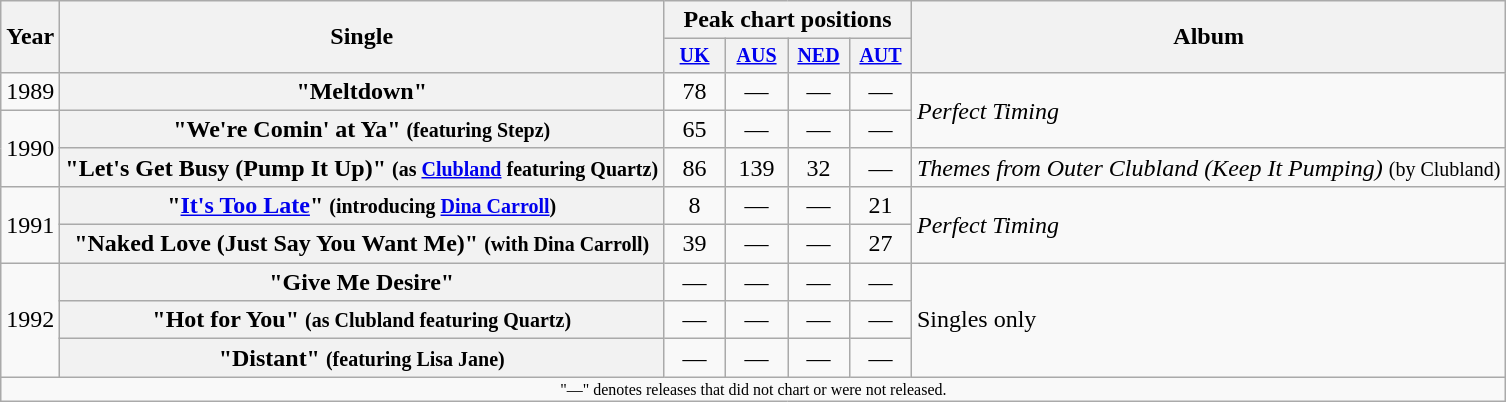<table class="wikitable plainrowheaders" style="text-align:center;">
<tr>
<th rowspan="2">Year</th>
<th rowspan="2">Single</th>
<th colspan="4">Peak chart positions</th>
<th rowspan="2">Album</th>
</tr>
<tr style="font-size:smaller;">
<th width="35"><a href='#'>UK</a><br></th>
<th width="35"><a href='#'>AUS</a><br></th>
<th width="35"><a href='#'>NED</a><br></th>
<th width="35"><a href='#'>AUT</a><br></th>
</tr>
<tr>
<td rowspan="1">1989</td>
<th scope="row">"Meltdown"</th>
<td>78</td>
<td>—</td>
<td>—</td>
<td>—</td>
<td align="left" rowspan="2"><em>Perfect Timing</em></td>
</tr>
<tr>
<td rowspan="2">1990</td>
<th scope="row">"We're Comin' at Ya" <small>(featuring Stepz)</small></th>
<td>65</td>
<td>—</td>
<td>—</td>
<td>—</td>
</tr>
<tr>
<th scope="row">"Let's Get Busy (Pump It Up)" <small>(as <a href='#'>Clubland</a> featuring Quartz)</small></th>
<td>86</td>
<td>139</td>
<td>32</td>
<td>—</td>
<td align="left" rowspan="1"><em>Themes from Outer Clubland (Keep It Pumping)</em> <small>(by Clubland)</small></td>
</tr>
<tr>
<td rowspan="2">1991</td>
<th scope="row">"<a href='#'>It's Too Late</a>" <small>(introducing <a href='#'>Dina Carroll</a>)</small></th>
<td>8</td>
<td>—</td>
<td>—</td>
<td>21</td>
<td align="left" rowspan="2"><em>Perfect Timing</em></td>
</tr>
<tr>
<th scope="row">"Naked Love (Just Say You Want Me)" <small>(with Dina Carroll)</small></th>
<td>39</td>
<td>—</td>
<td>—</td>
<td>27</td>
</tr>
<tr>
<td rowspan="3">1992</td>
<th scope="row">"Give Me Desire"</th>
<td>—</td>
<td>—</td>
<td>—</td>
<td>—</td>
<td align="left" rowspan="3">Singles only</td>
</tr>
<tr>
<th scope="row">"Hot for You" <small>(as Clubland featuring Quartz)</small></th>
<td>—</td>
<td>—</td>
<td>—</td>
<td>—</td>
</tr>
<tr>
<th scope="row">"Distant" <small>(featuring Lisa Jane)</small></th>
<td>—</td>
<td>—</td>
<td>—</td>
<td>—</td>
</tr>
<tr>
<td align="center" colspan="7" style="font-size:8pt">"—" denotes releases that did not chart or were not released.</td>
</tr>
</table>
